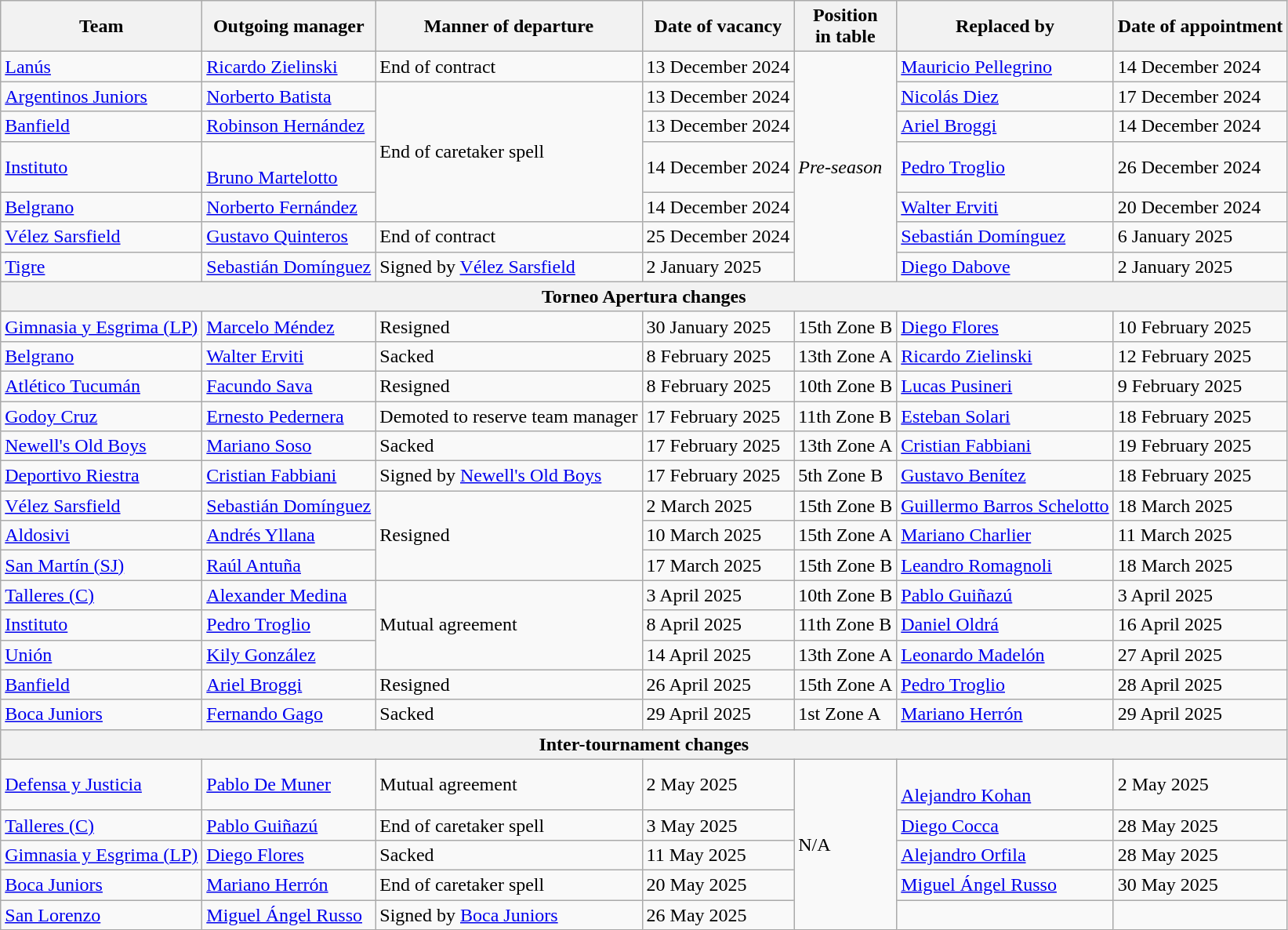<table class="wikitable" border="1">
<tr>
<th>Team</th>
<th>Outgoing manager</th>
<th>Manner of departure</th>
<th>Date of vacancy</th>
<th>Position<br>in table</th>
<th>Replaced by</th>
<th>Date of appointment</th>
</tr>
<tr>
<td><a href='#'>Lanús</a></td>
<td> <a href='#'>Ricardo Zielinski</a></td>
<td>End of contract</td>
<td>13 December 2024</td>
<td rowspan=7><em>Pre-season</em></td>
<td> <a href='#'>Mauricio Pellegrino</a></td>
<td>14 December 2024</td>
</tr>
<tr>
<td><a href='#'>Argentinos Juniors</a></td>
<td> <a href='#'>Norberto Batista</a></td>
<td rowspan=4>End of caretaker spell</td>
<td>13 December 2024</td>
<td> <a href='#'>Nicolás Diez</a></td>
<td>17 December 2024</td>
</tr>
<tr>
<td><a href='#'>Banfield</a></td>
<td> <a href='#'>Robinson Hernández</a></td>
<td>13 December 2024</td>
<td> <a href='#'>Ariel Broggi</a></td>
<td>14 December 2024</td>
</tr>
<tr>
<td><a href='#'>Instituto</a></td>
<td><br> <a href='#'>Bruno Martelotto</a></td>
<td>14 December 2024</td>
<td> <a href='#'>Pedro Troglio</a></td>
<td>26 December 2024</td>
</tr>
<tr>
<td><a href='#'>Belgrano</a></td>
<td> <a href='#'>Norberto Fernández</a></td>
<td>14 December 2024</td>
<td> <a href='#'>Walter Erviti</a></td>
<td>20 December 2024</td>
</tr>
<tr>
<td><a href='#'>Vélez Sarsfield</a></td>
<td> <a href='#'>Gustavo Quinteros</a></td>
<td>End of contract</td>
<td>25 December 2024</td>
<td> <a href='#'>Sebastián Domínguez</a></td>
<td>6 January 2025</td>
</tr>
<tr>
<td><a href='#'>Tigre</a></td>
<td> <a href='#'>Sebastián Domínguez</a></td>
<td>Signed by <a href='#'>Vélez Sarsfield</a></td>
<td>2 January 2025</td>
<td> <a href='#'>Diego Dabove</a></td>
<td>2 January 2025</td>
</tr>
<tr>
<th colspan=7>Torneo Apertura changes</th>
</tr>
<tr>
<td><a href='#'>Gimnasia y Esgrima (LP)</a></td>
<td> <a href='#'>Marcelo Méndez</a></td>
<td>Resigned</td>
<td>30 January 2025</td>
<td>15th Zone B</td>
<td> <a href='#'>Diego Flores</a> </td>
<td>10 February 2025</td>
</tr>
<tr>
<td><a href='#'>Belgrano</a></td>
<td> <a href='#'>Walter Erviti</a></td>
<td>Sacked</td>
<td>8 February 2025</td>
<td>13th Zone A</td>
<td> <a href='#'>Ricardo Zielinski</a> </td>
<td>12 February 2025</td>
</tr>
<tr>
<td><a href='#'>Atlético Tucumán</a></td>
<td> <a href='#'>Facundo Sava</a></td>
<td>Resigned</td>
<td>8 February 2025</td>
<td>10th Zone B</td>
<td> <a href='#'>Lucas Pusineri</a></td>
<td>9 February 2025</td>
</tr>
<tr>
<td><a href='#'>Godoy Cruz</a></td>
<td> <a href='#'>Ernesto Pedernera</a></td>
<td>Demoted to reserve team manager</td>
<td>17 February 2025</td>
<td>11th Zone B</td>
<td> <a href='#'>Esteban Solari</a></td>
<td>18 February 2025</td>
</tr>
<tr>
<td><a href='#'>Newell's Old Boys</a></td>
<td> <a href='#'>Mariano Soso</a></td>
<td>Sacked</td>
<td>17 February 2025</td>
<td>13th Zone A</td>
<td> <a href='#'>Cristian Fabbiani</a></td>
<td>19 February 2025</td>
</tr>
<tr>
<td><a href='#'>Deportivo Riestra</a></td>
<td> <a href='#'>Cristian Fabbiani</a></td>
<td>Signed by <a href='#'>Newell's Old Boys</a></td>
<td>17 February 2025</td>
<td>5th Zone B</td>
<td> <a href='#'>Gustavo Benítez</a></td>
<td>18 February 2025</td>
</tr>
<tr>
<td><a href='#'>Vélez Sarsfield</a></td>
<td> <a href='#'>Sebastián Domínguez</a></td>
<td rowspan=3>Resigned</td>
<td>2 March 2025</td>
<td>15th Zone B</td>
<td> <a href='#'>Guillermo Barros Schelotto</a> </td>
<td>18 March 2025</td>
</tr>
<tr>
<td><a href='#'>Aldosivi</a></td>
<td> <a href='#'>Andrés Yllana</a></td>
<td>10 March 2025</td>
<td>15th Zone A</td>
<td> <a href='#'>Mariano Charlier</a> </td>
<td>11 March 2025</td>
</tr>
<tr>
<td><a href='#'>San Martín (SJ)</a></td>
<td> <a href='#'>Raúl Antuña</a></td>
<td>17 March 2025</td>
<td>15th Zone B</td>
<td> <a href='#'>Leandro Romagnoli</a></td>
<td>18 March 2025</td>
</tr>
<tr>
<td><a href='#'>Talleres (C)</a></td>
<td> <a href='#'>Alexander Medina</a></td>
<td rowspan=3>Mutual agreement</td>
<td>3 April 2025</td>
<td>10th Zone B</td>
<td> <a href='#'>Pablo Guiñazú</a> </td>
<td>3 April 2025</td>
</tr>
<tr>
<td><a href='#'>Instituto</a></td>
<td> <a href='#'>Pedro Troglio</a></td>
<td>8 April 2025</td>
<td>11th Zone B</td>
<td> <a href='#'>Daniel Oldrá</a> </td>
<td>16 April 2025</td>
</tr>
<tr>
<td><a href='#'>Unión</a></td>
<td> <a href='#'>Kily González</a></td>
<td>14 April 2025</td>
<td>13th Zone A</td>
<td> <a href='#'>Leonardo Madelón</a> </td>
<td>27 April 2025</td>
</tr>
<tr>
<td><a href='#'>Banfield</a></td>
<td> <a href='#'>Ariel Broggi</a></td>
<td>Resigned</td>
<td>26 April 2025</td>
<td>15th Zone A</td>
<td> <a href='#'>Pedro Troglio</a></td>
<td>28 April 2025</td>
</tr>
<tr>
<td><a href='#'>Boca Juniors</a></td>
<td> <a href='#'>Fernando Gago</a></td>
<td>Sacked</td>
<td>29 April 2025</td>
<td>1st Zone A</td>
<td> <a href='#'>Mariano Herrón</a> </td>
<td>29 April 2025</td>
</tr>
<tr>
<th colspan=7>Inter-tournament changes</th>
</tr>
<tr>
<td><a href='#'>Defensa y Justicia</a></td>
<td> <a href='#'>Pablo De Muner</a></td>
<td>Mutual agreement</td>
<td>2 May 2025</td>
<td rowspan=5>N/A</td>
<td><br> <a href='#'>Alejandro Kohan</a> </td>
<td>2 May 2025</td>
</tr>
<tr>
<td><a href='#'>Talleres (C)</a></td>
<td> <a href='#'>Pablo Guiñazú</a></td>
<td>End of caretaker spell</td>
<td>3 May 2025</td>
<td> <a href='#'>Diego Cocca</a> </td>
<td>28 May 2025</td>
</tr>
<tr>
<td><a href='#'>Gimnasia y Esgrima (LP)</a></td>
<td> <a href='#'>Diego Flores</a></td>
<td>Sacked</td>
<td>11 May 2025</td>
<td> <a href='#'>Alejandro Orfila</a></td>
<td>28 May 2025</td>
</tr>
<tr>
<td><a href='#'>Boca Juniors</a></td>
<td> <a href='#'>Mariano Herrón</a></td>
<td>End of caretaker spell</td>
<td>20 May 2025</td>
<td> <a href='#'>Miguel Ángel Russo</a></td>
<td>30 May 2025</td>
</tr>
<tr>
<td><a href='#'>San Lorenzo</a></td>
<td> <a href='#'>Miguel Ángel Russo</a></td>
<td>Signed by <a href='#'>Boca Juniors</a></td>
<td>26 May 2025</td>
<td></td>
<td><br></td>
</tr>
</table>
